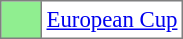<table bgcolor="#f7f8ff" cellpadding="3" cellspacing="0" border="1" style="font-size: 95%; border: gray solid 1px; border-collapse: collapse;text-align:center;">
<tr>
<td style="background: #90EE90;" width="20"></td>
<td bgcolor="#ffffff" align="left"><a href='#'>European Cup</a></td>
</tr>
</table>
